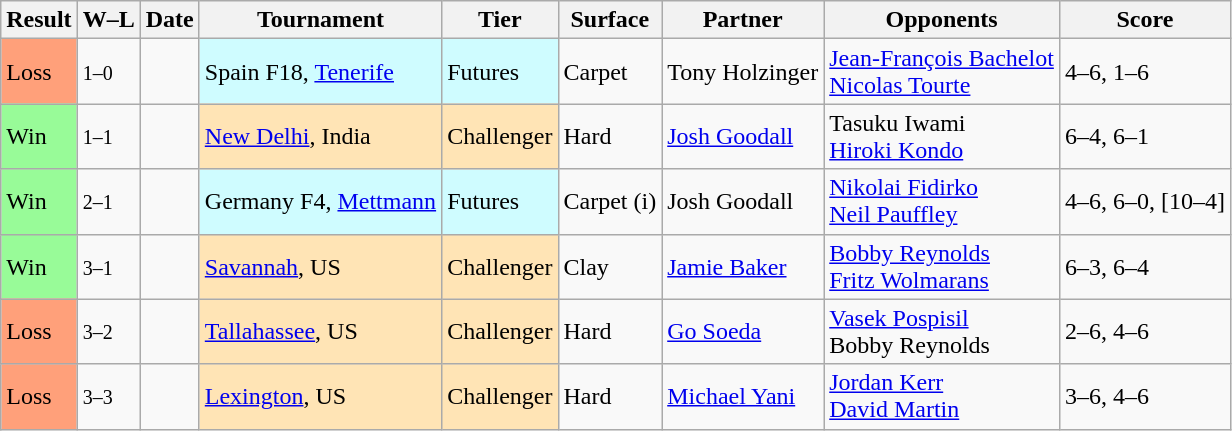<table class="sortable wikitable">
<tr>
<th>Result</th>
<th class="unsortable">W–L</th>
<th>Date</th>
<th>Tournament</th>
<th>Tier</th>
<th>Surface</th>
<th>Partner</th>
<th>Opponents</th>
<th class="unsortable">Score</th>
</tr>
<tr>
<td bgcolor=FFA07A>Loss</td>
<td><small>1–0</small></td>
<td></td>
<td style="background:#cffcff;">Spain F18, <a href='#'>Tenerife</a></td>
<td style="background:#cffcff;">Futures</td>
<td>Carpet</td>
<td> Tony Holzinger</td>
<td> <a href='#'>Jean-François Bachelot</a><br> <a href='#'>Nicolas Tourte</a></td>
<td>4–6, 1–6</td>
</tr>
<tr>
<td bgcolor=98FB98>Win</td>
<td><small>1–1</small></td>
<td></td>
<td style="background:moccasin;"><a href='#'>New Delhi</a>, India</td>
<td style="background:moccasin;">Challenger</td>
<td>Hard</td>
<td> <a href='#'>Josh Goodall</a></td>
<td> Tasuku Iwami<br> <a href='#'>Hiroki Kondo</a></td>
<td>6–4, 6–1</td>
</tr>
<tr>
<td bgcolor=98FB98>Win</td>
<td><small>2–1</small></td>
<td></td>
<td style="background:#cffcff;">Germany F4, <a href='#'>Mettmann</a></td>
<td style="background:#cffcff;">Futures</td>
<td>Carpet (i)</td>
<td> Josh Goodall</td>
<td> <a href='#'>Nikolai Fidirko</a><br> <a href='#'>Neil Pauffley</a></td>
<td>4–6, 6–0, [10–4]</td>
</tr>
<tr>
<td bgcolor=98FB98>Win</td>
<td><small>3–1</small></td>
<td><a href='#'></a></td>
<td style="background:moccasin;"><a href='#'>Savannah</a>, US</td>
<td style="background:moccasin;">Challenger</td>
<td>Clay</td>
<td> <a href='#'>Jamie Baker</a></td>
<td> <a href='#'>Bobby Reynolds</a><br> <a href='#'>Fritz Wolmarans</a></td>
<td>6–3, 6–4</td>
</tr>
<tr>
<td bgcolor=FFA07A>Loss</td>
<td><small>3–2</small></td>
<td><a href='#'></a></td>
<td style="background:moccasin;"><a href='#'>Tallahassee</a>, US</td>
<td style="background:moccasin;">Challenger</td>
<td>Hard</td>
<td> <a href='#'>Go Soeda</a></td>
<td> <a href='#'>Vasek Pospisil</a><br> Bobby Reynolds</td>
<td>2–6, 4–6</td>
</tr>
<tr>
<td bgcolor=FFA07A>Loss</td>
<td><small>3–3</small></td>
<td><a href='#'></a></td>
<td style="background:moccasin;"><a href='#'>Lexington</a>, US</td>
<td style="background:moccasin;">Challenger</td>
<td>Hard</td>
<td> <a href='#'>Michael Yani</a></td>
<td> <a href='#'>Jordan Kerr</a><br> <a href='#'>David Martin</a></td>
<td>3–6, 4–6</td>
</tr>
</table>
